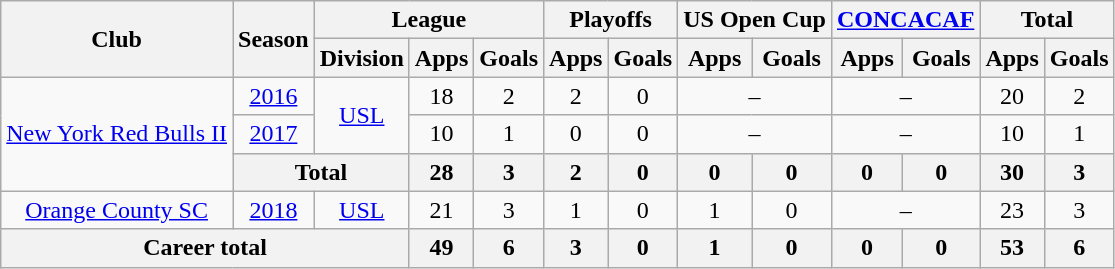<table class="wikitable" style="text-align: center;">
<tr>
<th rowspan=2>Club</th>
<th rowspan=2>Season</th>
<th colspan=3>League</th>
<th colspan=2>Playoffs</th>
<th colspan=2>US Open Cup</th>
<th colspan=2><a href='#'>CONCACAF</a></th>
<th colspan=2>Total</th>
</tr>
<tr>
<th>Division</th>
<th>Apps</th>
<th>Goals</th>
<th>Apps</th>
<th>Goals</th>
<th>Apps</th>
<th>Goals</th>
<th>Apps</th>
<th>Goals</th>
<th>Apps</th>
<th>Goals</th>
</tr>
<tr>
<td rowspan=3><a href='#'>New York Red Bulls II</a></td>
<td><a href='#'>2016</a></td>
<td rowspan=2><a href='#'>USL</a></td>
<td>18</td>
<td>2</td>
<td>2</td>
<td>0</td>
<td colspan=2>–</td>
<td colspan=2>–</td>
<td>20</td>
<td>2</td>
</tr>
<tr>
<td><a href='#'>2017</a></td>
<td>10</td>
<td>1</td>
<td>0</td>
<td>0</td>
<td colspan=2>–</td>
<td colspan=2>–</td>
<td>10</td>
<td>1</td>
</tr>
<tr>
<th colspan=2>Total</th>
<th>28</th>
<th>3</th>
<th>2</th>
<th>0</th>
<th>0</th>
<th>0</th>
<th>0</th>
<th>0</th>
<th>30</th>
<th>3</th>
</tr>
<tr>
<td><a href='#'>Orange County SC</a></td>
<td><a href='#'>2018</a></td>
<td><a href='#'>USL</a></td>
<td>21</td>
<td>3</td>
<td>1</td>
<td>0</td>
<td>1</td>
<td>0</td>
<td colspan=2>–</td>
<td>23</td>
<td>3</td>
</tr>
<tr>
<th colspan=3>Career total</th>
<th>49</th>
<th>6</th>
<th>3</th>
<th>0</th>
<th>1</th>
<th>0</th>
<th>0</th>
<th>0</th>
<th>53</th>
<th>6</th>
</tr>
</table>
